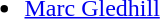<table>
<tr style="vertical-align:top">
<td><br><ul><li> <a href='#'>Marc Gledhill</a></li></ul></td>
</tr>
</table>
